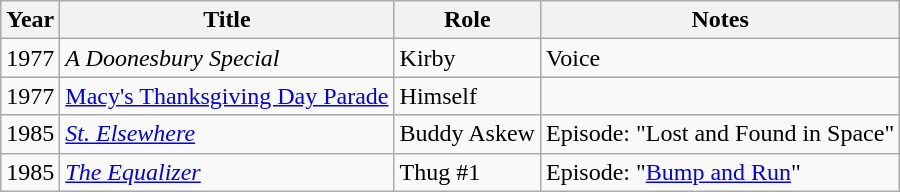<table class="wikitable sortable">
<tr>
<th>Year</th>
<th>Title</th>
<th>Role</th>
<th>Notes</th>
</tr>
<tr>
<td>1977</td>
<td><em>A Doonesbury Special</em></td>
<td>Kirby</td>
<td>Voice</td>
</tr>
<tr>
<td>1977</td>
<td><a href='#'>Macy's Thanksgiving Day Parade</a></td>
<td>Himself</td>
<td></td>
</tr>
<tr>
<td>1985</td>
<td><em><a href='#'>St. Elsewhere</a></em></td>
<td>Buddy Askew</td>
<td>Episode: "Lost and Found in Space"</td>
</tr>
<tr>
<td>1985</td>
<td><em><a href='#'>The Equalizer</a></em></td>
<td>Thug #1</td>
<td>Episode: "<a href='#'>Bump and Run</a>"</td>
</tr>
</table>
